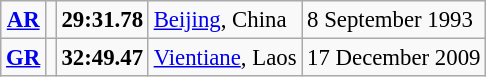<table class="wikitable" style="font-size:95%; position:relative;">
<tr>
<td align=center><strong><a href='#'>AR</a></strong></td>
<td></td>
<td><strong>29:31.78</strong></td>
<td><a href='#'>Beijing</a>, China</td>
<td>8 September 1993</td>
</tr>
<tr>
<td align=center><strong><a href='#'>GR</a></strong></td>
<td></td>
<td><strong>32:49.47</strong></td>
<td><a href='#'>Vientiane</a>, Laos</td>
<td>17 December 2009</td>
</tr>
</table>
